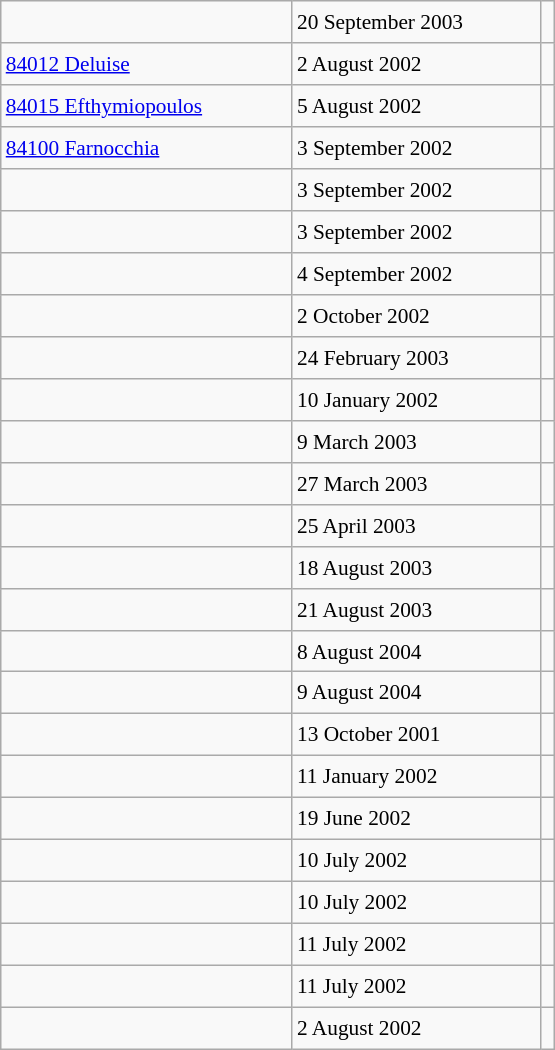<table class="wikitable" style="font-size: 89%; float: left; width: 26em; margin-right: 1em; height: 700px">
<tr>
<td></td>
<td>20 September 2003</td>
<td></td>
</tr>
<tr>
<td><a href='#'>84012 Deluise</a></td>
<td>2 August 2002</td>
<td></td>
</tr>
<tr>
<td><a href='#'>84015 Efthymiopoulos</a></td>
<td>5 August 2002</td>
<td></td>
</tr>
<tr>
<td><a href='#'>84100 Farnocchia</a></td>
<td>3 September 2002</td>
<td></td>
</tr>
<tr>
<td></td>
<td>3 September 2002</td>
<td></td>
</tr>
<tr>
<td></td>
<td>3 September 2002</td>
<td></td>
</tr>
<tr>
<td></td>
<td>4 September 2002</td>
<td></td>
</tr>
<tr>
<td></td>
<td>2 October 2002</td>
<td></td>
</tr>
<tr>
<td></td>
<td>24 February 2003</td>
<td></td>
</tr>
<tr>
<td></td>
<td>10 January 2002</td>
<td></td>
</tr>
<tr>
<td></td>
<td>9 March 2003</td>
<td></td>
</tr>
<tr>
<td></td>
<td>27 March 2003</td>
<td></td>
</tr>
<tr>
<td></td>
<td>25 April 2003</td>
<td></td>
</tr>
<tr>
<td></td>
<td>18 August 2003</td>
<td></td>
</tr>
<tr>
<td></td>
<td>21 August 2003</td>
<td></td>
</tr>
<tr>
<td></td>
<td>8 August 2004</td>
<td></td>
</tr>
<tr>
<td></td>
<td>9 August 2004</td>
<td></td>
</tr>
<tr>
<td></td>
<td>13 October 2001</td>
<td></td>
</tr>
<tr>
<td></td>
<td>11 January 2002</td>
<td></td>
</tr>
<tr>
<td></td>
<td>19 June 2002</td>
<td></td>
</tr>
<tr>
<td></td>
<td>10 July 2002</td>
<td></td>
</tr>
<tr>
<td></td>
<td>10 July 2002</td>
<td></td>
</tr>
<tr>
<td></td>
<td>11 July 2002</td>
<td></td>
</tr>
<tr>
<td></td>
<td>11 July 2002</td>
<td></td>
</tr>
<tr>
<td></td>
<td>2 August 2002</td>
<td></td>
</tr>
</table>
